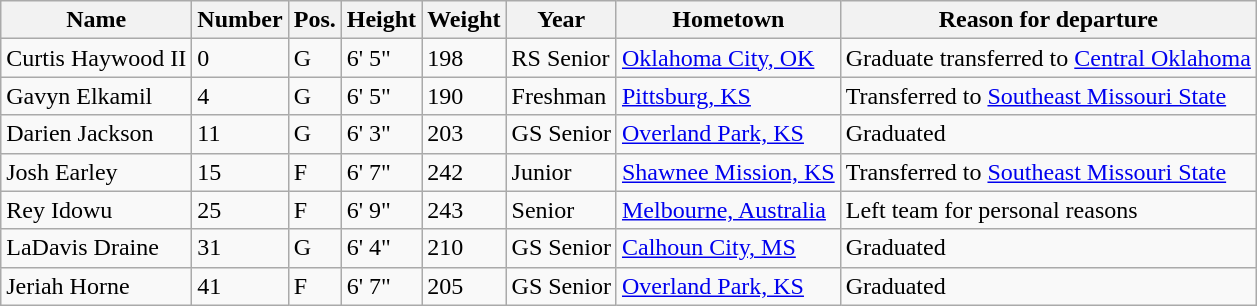<table class="wikitable sortable" border="1">
<tr>
<th>Name</th>
<th>Number</th>
<th>Pos.</th>
<th>Height</th>
<th>Weight</th>
<th>Year</th>
<th>Hometown</th>
<th class="unsortable">Reason for departure</th>
</tr>
<tr>
<td>Curtis Haywood II</td>
<td>0</td>
<td>G</td>
<td>6' 5"</td>
<td>198</td>
<td>RS Senior</td>
<td><a href='#'>Oklahoma City, OK</a></td>
<td>Graduate transferred to <a href='#'>Central Oklahoma</a></td>
</tr>
<tr>
<td>Gavyn Elkamil</td>
<td>4</td>
<td>G</td>
<td>6' 5"</td>
<td>190</td>
<td>Freshman</td>
<td><a href='#'>Pittsburg, KS</a></td>
<td>Transferred to <a href='#'>Southeast Missouri State</a></td>
</tr>
<tr>
<td>Darien Jackson</td>
<td>11</td>
<td>G</td>
<td>6' 3"</td>
<td>203</td>
<td>GS Senior</td>
<td><a href='#'>Overland Park, KS</a></td>
<td>Graduated</td>
</tr>
<tr>
<td>Josh Earley</td>
<td>15</td>
<td>F</td>
<td>6' 7"</td>
<td>242</td>
<td>Junior</td>
<td><a href='#'>Shawnee Mission, KS</a></td>
<td>Transferred to <a href='#'>Southeast Missouri State</a></td>
</tr>
<tr>
<td>Rey Idowu</td>
<td>25</td>
<td>F</td>
<td>6' 9"</td>
<td>243</td>
<td>Senior</td>
<td><a href='#'>Melbourne, Australia</a></td>
<td>Left team for personal reasons</td>
</tr>
<tr>
<td>LaDavis Draine</td>
<td>31</td>
<td>G</td>
<td>6' 4"</td>
<td>210</td>
<td>GS Senior</td>
<td><a href='#'>Calhoun City, MS</a></td>
<td>Graduated</td>
</tr>
<tr>
<td>Jeriah Horne</td>
<td>41</td>
<td>F</td>
<td>6' 7"</td>
<td>205</td>
<td>GS Senior</td>
<td><a href='#'>Overland Park, KS</a></td>
<td>Graduated</td>
</tr>
</table>
